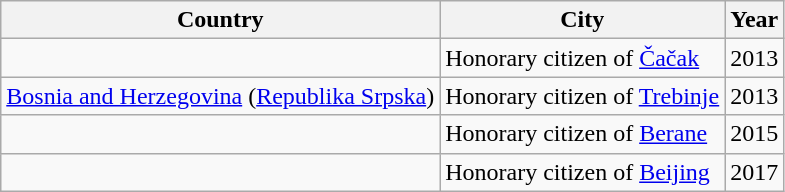<table class="wikitable" style="text-align:left;">
<tr>
<th>Country</th>
<th>City</th>
<th>Year</th>
</tr>
<tr>
<td></td>
<td>Honorary citizen of <a href='#'>Čačak</a></td>
<td>2013</td>
</tr>
<tr>
<td>  <a href='#'>Bosnia and Herzegovina</a> (<a href='#'>Republika Srpska</a>)</td>
<td>Honorary citizen of <a href='#'>Trebinje</a></td>
<td>2013</td>
</tr>
<tr>
<td></td>
<td>Honorary citizen of <a href='#'>Berane</a></td>
<td>2015</td>
</tr>
<tr>
<td></td>
<td>Honorary citizen of <a href='#'>Beijing</a></td>
<td>2017</td>
</tr>
</table>
